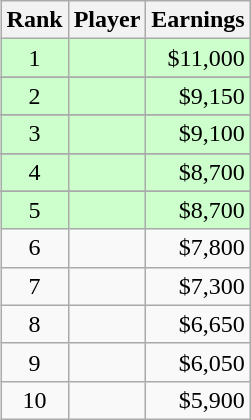<table class="wikitable" style="float:right; text-align:right; margin-left:1em">
<tr>
<th>Rank</th>
<th>Player</th>
<th>Earnings</th>
</tr>
<tr style="background-color:#ccffcc">
<td align=center>1</td>
<td style="text-align:left"></td>
<td>$11,000</td>
</tr>
<tr>
</tr>
<tr style="background-color:#ccffcc">
<td align=center>2</td>
<td style="text-align:left"></td>
<td>$9,150</td>
</tr>
<tr>
</tr>
<tr style="background-color:#ccffcc">
<td align=center>3</td>
<td style="text-align:left"></td>
<td>$9,100</td>
</tr>
<tr>
</tr>
<tr style="background-color:#ccffcc">
<td align=center>4</td>
<td style="text-align:left"></td>
<td>$8,700</td>
</tr>
<tr>
</tr>
<tr style="background-color:#ccffcc">
<td align=center>5</td>
<td style="text-align:left"></td>
<td>$8,700</td>
</tr>
<tr>
<td align=center>6</td>
<td style="text-align:left"></td>
<td>$7,800</td>
</tr>
<tr>
<td align=center>7</td>
<td style="text-align:left"></td>
<td>$7,300</td>
</tr>
<tr>
<td align=center>8</td>
<td style="text-align:left"></td>
<td>$6,650</td>
</tr>
<tr>
<td align=center>9</td>
<td style="text-align:left"></td>
<td>$6,050</td>
</tr>
<tr>
<td align=center>10</td>
<td style="text-align:left"></td>
<td>$5,900</td>
</tr>
</table>
